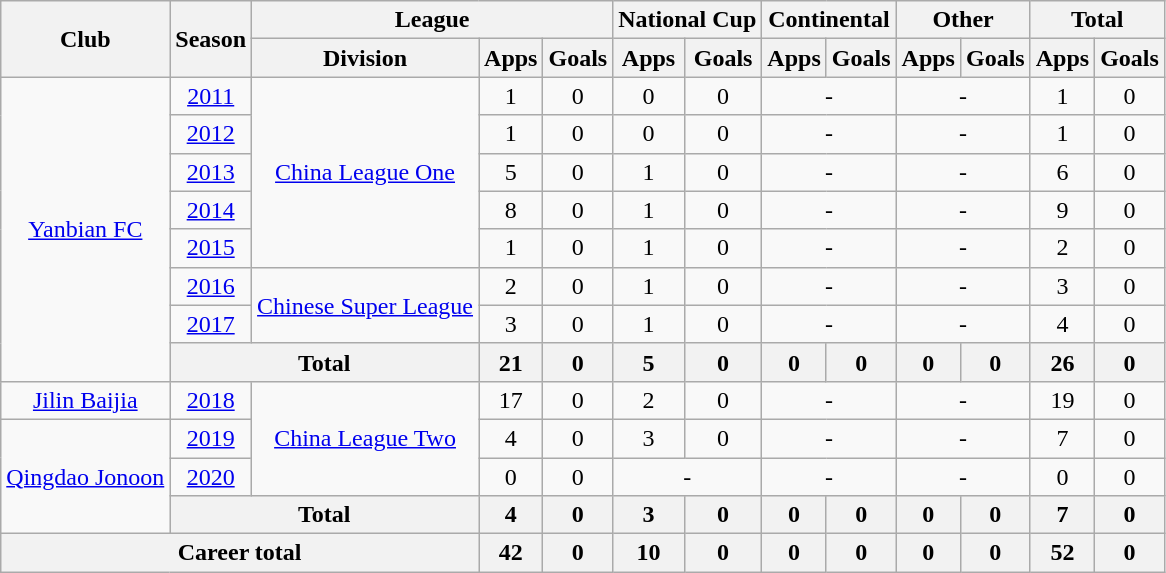<table class="wikitable" style="text-align: center">
<tr>
<th rowspan="2">Club</th>
<th rowspan="2">Season</th>
<th colspan="3">League</th>
<th colspan="2">National Cup</th>
<th colspan="2">Continental</th>
<th colspan="2">Other</th>
<th colspan="2">Total</th>
</tr>
<tr>
<th>Division</th>
<th>Apps</th>
<th>Goals</th>
<th>Apps</th>
<th>Goals</th>
<th>Apps</th>
<th>Goals</th>
<th>Apps</th>
<th>Goals</th>
<th>Apps</th>
<th>Goals</th>
</tr>
<tr>
<td rowspan=8><a href='#'>Yanbian FC</a></td>
<td><a href='#'>2011</a></td>
<td rowspan="5"><a href='#'>China League One</a></td>
<td>1</td>
<td>0</td>
<td>0</td>
<td>0</td>
<td colspan="2">-</td>
<td colspan="2">-</td>
<td>1</td>
<td>0</td>
</tr>
<tr>
<td><a href='#'>2012</a></td>
<td>1</td>
<td>0</td>
<td>0</td>
<td>0</td>
<td colspan="2">-</td>
<td colspan="2">-</td>
<td>1</td>
<td>0</td>
</tr>
<tr>
<td><a href='#'>2013</a></td>
<td>5</td>
<td>0</td>
<td>1</td>
<td>0</td>
<td colspan="2">-</td>
<td colspan="2">-</td>
<td>6</td>
<td>0</td>
</tr>
<tr>
<td><a href='#'>2014</a></td>
<td>8</td>
<td>0</td>
<td>1</td>
<td>0</td>
<td colspan="2">-</td>
<td colspan="2">-</td>
<td>9</td>
<td>0</td>
</tr>
<tr>
<td><a href='#'>2015</a></td>
<td>1</td>
<td>0</td>
<td>1</td>
<td>0</td>
<td colspan="2">-</td>
<td colspan="2">-</td>
<td>2</td>
<td>0</td>
</tr>
<tr>
<td><a href='#'>2016</a></td>
<td rowspan="2"><a href='#'>Chinese Super League</a></td>
<td>2</td>
<td>0</td>
<td>1</td>
<td>0</td>
<td colspan="2">-</td>
<td colspan="2">-</td>
<td>3</td>
<td>0</td>
</tr>
<tr>
<td><a href='#'>2017</a></td>
<td>3</td>
<td>0</td>
<td>1</td>
<td>0</td>
<td colspan="2">-</td>
<td colspan="2">-</td>
<td>4</td>
<td>0</td>
</tr>
<tr>
<th colspan="2">Total</th>
<th>21</th>
<th>0</th>
<th>5</th>
<th>0</th>
<th>0</th>
<th>0</th>
<th>0</th>
<th>0</th>
<th>26</th>
<th>0</th>
</tr>
<tr>
<td rowspan="1"><a href='#'>Jilin Baijia</a></td>
<td><a href='#'>2018</a></td>
<td rowspan=3><a href='#'>China League Two</a></td>
<td>17</td>
<td>0</td>
<td>2</td>
<td>0</td>
<td colspan="2">-</td>
<td colspan="2">-</td>
<td>19</td>
<td>0</td>
</tr>
<tr>
<td rowspan=3><a href='#'>Qingdao Jonoon</a></td>
<td><a href='#'>2019</a></td>
<td>4</td>
<td>0</td>
<td>3</td>
<td>0</td>
<td colspan="2">-</td>
<td colspan="2">-</td>
<td>7</td>
<td>0</td>
</tr>
<tr>
<td><a href='#'>2020</a></td>
<td>0</td>
<td>0</td>
<td colspan="2">-</td>
<td colspan="2">-</td>
<td colspan="2">-</td>
<td>0</td>
<td>0</td>
</tr>
<tr>
<th colspan="2">Total</th>
<th>4</th>
<th>0</th>
<th>3</th>
<th>0</th>
<th>0</th>
<th>0</th>
<th>0</th>
<th>0</th>
<th>7</th>
<th>0</th>
</tr>
<tr>
<th colspan=3>Career total</th>
<th>42</th>
<th>0</th>
<th>10</th>
<th>0</th>
<th>0</th>
<th>0</th>
<th>0</th>
<th>0</th>
<th>52</th>
<th>0</th>
</tr>
</table>
